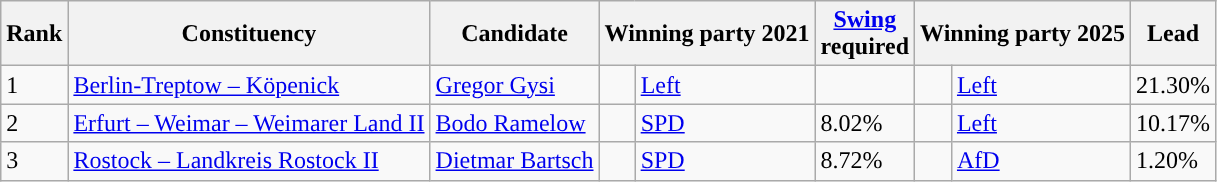<table class="wikitable sortable">
<tr>
<th>Rank</th>
<th>Constituency</th>
<th>Candidate</th>
<th colspan="2">Winning party 2021</th>
<th><a href='#'>Swing</a> <br>required</th>
<th colspan="2">Winning party 2025</th>
<th>Lead</th>
</tr>
<tr>
<td>1</td>
<td><a href='#'>Berlin-Treptow – Köpenick</a></td>
<td><a href='#'>Gregor Gysi</a></td>
<td class="unsortable" style="background-color: "></td>
<td><a href='#'>Left</a></td>
<td></td>
<td class="unsortable" style="background-color: "></td>
<td><a href='#'>Left</a></td>
<td>21.30%</td>
</tr>
<tr>
<td>2</td>
<td><a href='#'>Erfurt – Weimar – Weimarer Land II</a></td>
<td><a href='#'>Bodo Ramelow</a></td>
<td class="unsortable" style="background-color: "></td>
<td><a href='#'>SPD</a></td>
<td>8.02%</td>
<td class="unsortable" style="background-color: "></td>
<td><a href='#'>Left</a></td>
<td>10.17%</td>
</tr>
<tr>
<td>3</td>
<td><a href='#'>Rostock – Landkreis Rostock II</a></td>
<td><a href='#'>Dietmar Bartsch</a></td>
<td class="unsortable" style="background-color: "></td>
<td><a href='#'>SPD</a></td>
<td>8.72%</td>
<td class="unsortable" style="background-color: "></td>
<td><a href='#'>AfD</a></td>
<td>1.20%</td>
</tr>
</table>
